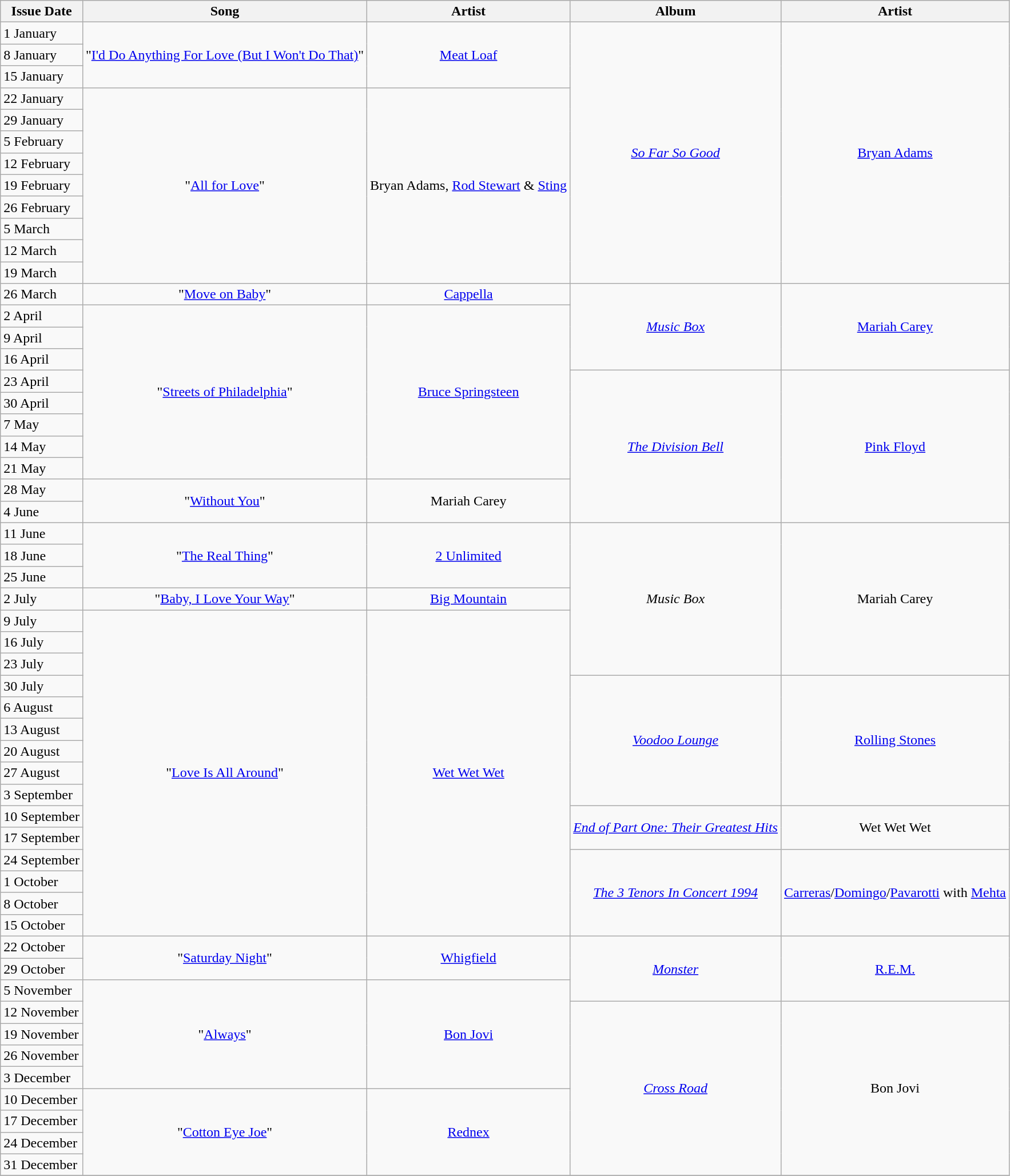<table class="wikitable">
<tr>
<th>Issue Date</th>
<th>Song</th>
<th>Artist</th>
<th>Album</th>
<th>Artist</th>
</tr>
<tr>
<td>1 January</td>
<td rowspan="3" align="center">"<a href='#'>I'd Do Anything For Love (But I Won't Do That)</a>"</td>
<td rowspan="3" align="center"><a href='#'>Meat Loaf</a></td>
<td rowspan="12" align="center"><em><a href='#'>So Far So Good</a></em></td>
<td rowspan="12" align="center"><a href='#'>Bryan Adams</a></td>
</tr>
<tr>
<td>8 January</td>
</tr>
<tr>
<td>15 January</td>
</tr>
<tr>
<td>22 January</td>
<td rowspan="9" align="center">"<a href='#'>All for Love</a>"</td>
<td rowspan="9" align="center">Bryan Adams, <a href='#'>Rod Stewart</a> & <a href='#'>Sting</a></td>
</tr>
<tr>
<td>29 January</td>
</tr>
<tr>
<td>5 February</td>
</tr>
<tr>
<td>12 February</td>
</tr>
<tr>
<td>19 February</td>
</tr>
<tr>
<td>26 February</td>
</tr>
<tr>
<td>5 March</td>
</tr>
<tr>
<td>12 March</td>
</tr>
<tr>
<td>19 March</td>
</tr>
<tr>
<td>26 March</td>
<td align="center">"<a href='#'>Move on Baby</a>"</td>
<td align="center"><a href='#'>Cappella</a></td>
<td rowspan="4" align="center"><em><a href='#'>Music Box</a></em></td>
<td rowspan="4" align="center"><a href='#'>Mariah Carey</a></td>
</tr>
<tr>
<td>2 April</td>
<td rowspan="8" align="center">"<a href='#'>Streets of Philadelphia</a>"</td>
<td rowspan="8" align="center"><a href='#'>Bruce Springsteen</a></td>
</tr>
<tr>
<td>9 April</td>
</tr>
<tr>
<td>16 April</td>
</tr>
<tr>
<td>23 April</td>
<td rowspan="7" align="center"><em><a href='#'>The Division Bell</a></em></td>
<td rowspan="7" align="center"><a href='#'>Pink Floyd</a></td>
</tr>
<tr>
<td>30 April</td>
</tr>
<tr>
<td>7 May</td>
</tr>
<tr>
<td>14 May</td>
</tr>
<tr>
<td>21 May</td>
</tr>
<tr>
<td>28 May</td>
<td rowspan="2" align="center">"<a href='#'>Without You</a>"</td>
<td rowspan="2" align="center">Mariah Carey</td>
</tr>
<tr>
<td>4 June</td>
</tr>
<tr>
<td>11 June</td>
<td rowspan="3" align="center">"<a href='#'>The Real Thing</a>"</td>
<td rowspan="3" align="center"><a href='#'>2 Unlimited</a></td>
<td rowspan="7" align="center"><em>Music Box</em></td>
<td rowspan="7" align="center">Mariah Carey</td>
</tr>
<tr>
<td>18 June</td>
</tr>
<tr>
<td>25 June</td>
</tr>
<tr>
<td>2 July</td>
<td align="center">"<a href='#'>Baby, I Love Your Way</a>"</td>
<td align="center"><a href='#'>Big Mountain</a></td>
</tr>
<tr>
<td>9 July</td>
<td rowspan="15" align="center">"<a href='#'>Love Is All Around</a>"</td>
<td rowspan="15" align="center"><a href='#'>Wet Wet Wet</a></td>
</tr>
<tr>
<td>16 July</td>
</tr>
<tr>
<td>23 July</td>
</tr>
<tr>
<td>30 July</td>
<td rowspan="6" align="center"><em><a href='#'>Voodoo Lounge</a></em></td>
<td rowspan="6" align="center"><a href='#'>Rolling Stones</a></td>
</tr>
<tr>
<td>6 August</td>
</tr>
<tr>
<td>13 August</td>
</tr>
<tr>
<td>20 August</td>
</tr>
<tr>
<td>27 August</td>
</tr>
<tr>
<td>3 September</td>
</tr>
<tr>
<td>10 September</td>
<td rowspan="2" align="center"><em><a href='#'>End of Part One: Their Greatest Hits</a></em></td>
<td rowspan="2" align="center">Wet Wet Wet</td>
</tr>
<tr>
<td>17 September</td>
</tr>
<tr>
<td>24 September</td>
<td rowspan="4" align="center"><em><a href='#'>The 3 Tenors In Concert 1994</a></em></td>
<td rowspan="4" align="center"><a href='#'>Carreras</a>/<a href='#'>Domingo</a>/<a href='#'>Pavarotti</a> with <a href='#'>Mehta</a></td>
</tr>
<tr>
<td>1 October</td>
</tr>
<tr>
<td>8 October</td>
</tr>
<tr>
<td>15 October</td>
</tr>
<tr>
<td>22 October</td>
<td rowspan="2" align="center">"<a href='#'>Saturday Night</a>"</td>
<td rowspan="2" align="center"><a href='#'>Whigfield</a></td>
<td rowspan="3" align="center"><em><a href='#'>Monster</a></em></td>
<td rowspan="3" align="center"><a href='#'>R.E.M.</a></td>
</tr>
<tr>
<td>29 October</td>
</tr>
<tr>
<td>5 November</td>
<td rowspan="5" align="center">"<a href='#'>Always</a>"</td>
<td rowspan="5" align="center"><a href='#'>Bon Jovi</a></td>
</tr>
<tr>
<td>12 November</td>
<td rowspan="8" align="center"><em><a href='#'>Cross Road</a></em></td>
<td rowspan="8" align="center">Bon Jovi</td>
</tr>
<tr>
<td>19 November</td>
</tr>
<tr>
<td>26 November</td>
</tr>
<tr>
<td>3 December</td>
</tr>
<tr>
<td>10 December</td>
<td rowspan="4" align="center">"<a href='#'>Cotton Eye Joe</a>"</td>
<td rowspan="4" align="center"><a href='#'>Rednex</a></td>
</tr>
<tr>
<td>17 December</td>
</tr>
<tr>
<td>24 December</td>
</tr>
<tr>
<td>31 December</td>
</tr>
<tr>
</tr>
</table>
